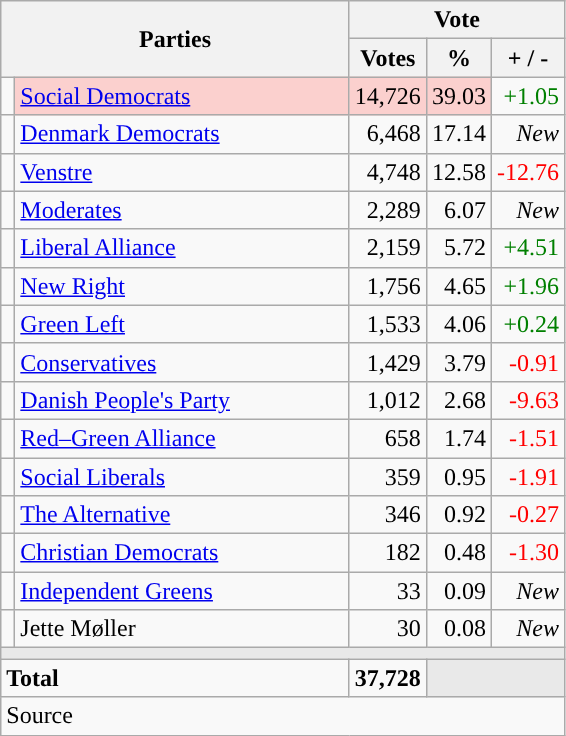<table class="wikitable" style="text-align:right;">
<tr>
<th style="text-align:centre;" rowspan="2" colspan="2" width="225">Parties</th>
<th colspan="3">Vote</th>
</tr>
<tr>
<th width="15">Votes</th>
<th width="15">%</th>
<th width="15">+ / -</th>
</tr>
<tr>
<td width="2" style="color:inherit;background:"></td>
<td bgcolor=#fbd0ce  align="left"><a href='#'>Social Democrats</a></td>
<td bgcolor=#fbd0ce>14,726</td>
<td bgcolor=#fbd0ce>39.03</td>
<td style=color:green;>+1.05</td>
</tr>
<tr>
<td width="2" style="color:inherit;background:"></td>
<td align="left"><a href='#'>Denmark Democrats</a></td>
<td>6,468</td>
<td>17.14</td>
<td><em>New</em></td>
</tr>
<tr>
<td width="2" style="color:inherit;background:"></td>
<td align="left"><a href='#'>Venstre</a></td>
<td>4,748</td>
<td>12.58</td>
<td style=color:red;>-12.76</td>
</tr>
<tr>
<td width="2" style="color:inherit;background:"></td>
<td align="left"><a href='#'>Moderates</a></td>
<td>2,289</td>
<td>6.07</td>
<td><em>New</em></td>
</tr>
<tr>
<td width="2" style="color:inherit;background:"></td>
<td align="left"><a href='#'>Liberal Alliance</a></td>
<td>2,159</td>
<td>5.72</td>
<td style=color:green;>+4.51</td>
</tr>
<tr>
<td width="2" style="color:inherit;background:"></td>
<td align="left"><a href='#'>New Right</a></td>
<td>1,756</td>
<td>4.65</td>
<td style=color:green;>+1.96</td>
</tr>
<tr>
<td width="2" style="color:inherit;background:"></td>
<td align="left"><a href='#'>Green Left</a></td>
<td>1,533</td>
<td>4.06</td>
<td style=color:green;>+0.24</td>
</tr>
<tr>
<td width="2" style="color:inherit;background:"></td>
<td align="left"><a href='#'>Conservatives</a></td>
<td>1,429</td>
<td>3.79</td>
<td style=color:red;>-0.91</td>
</tr>
<tr>
<td width="2" style="color:inherit;background:"></td>
<td align="left"><a href='#'>Danish People's Party</a></td>
<td>1,012</td>
<td>2.68</td>
<td style=color:red;>-9.63</td>
</tr>
<tr>
<td width="2" style="color:inherit;background:"></td>
<td align="left"><a href='#'>Red–Green Alliance</a></td>
<td>658</td>
<td>1.74</td>
<td style=color:red;>-1.51</td>
</tr>
<tr>
<td width="2" style="color:inherit;background:"></td>
<td align="left"><a href='#'>Social Liberals</a></td>
<td>359</td>
<td>0.95</td>
<td style=color:red;>-1.91</td>
</tr>
<tr>
<td width="2" style="color:inherit;background:"></td>
<td align="left"><a href='#'>The Alternative</a></td>
<td>346</td>
<td>0.92</td>
<td style=color:red;>-0.27</td>
</tr>
<tr>
<td width="2" style="color:inherit;background:"></td>
<td align="left"><a href='#'>Christian Democrats</a></td>
<td>182</td>
<td>0.48</td>
<td style=color:red;>-1.30</td>
</tr>
<tr>
<td width="2" style="color:inherit;background:"></td>
<td align="left"><a href='#'>Independent Greens</a></td>
<td>33</td>
<td>0.09</td>
<td><em>New</em></td>
</tr>
<tr>
<td width="2" style="color:inherit;background:"></td>
<td align="left">Jette Møller</td>
<td>30</td>
<td>0.08</td>
<td><em>New</em></td>
</tr>
<tr>
<td colspan="7" bgcolor="#E9E9E9"></td>
</tr>
<tr>
<td align="left" colspan="2"><strong>Total</strong></td>
<td><strong>37,728</strong></td>
<td bgcolor="#E9E9E9" colspan="2"></td>
</tr>
<tr>
<td align="left" colspan="6">Source</td>
</tr>
</table>
